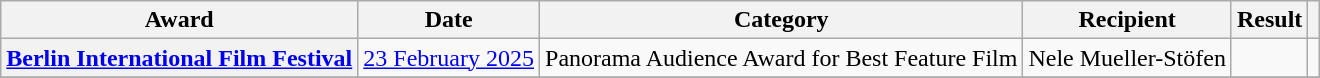<table class="wikitable sortable plainrowheaders">
<tr>
<th>Award</th>
<th>Date</th>
<th>Category</th>
<th>Recipient</th>
<th>Result</th>
<th></th>
</tr>
<tr>
<th scope="row"><a href='#'>Berlin International Film Festival</a></th>
<td><a href='#'>23 February 2025</a></td>
<td>Panorama Audience Award for Best Feature Film</td>
<td>Nele Mueller-Stöfen</td>
<td></td>
<td align="center" rowspan="1"></td>
</tr>
<tr>
</tr>
</table>
